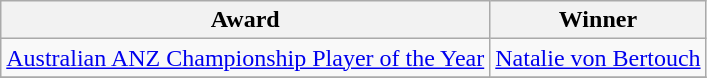<table class="wikitable collapsible">
<tr>
<th>Award</th>
<th>Winner</th>
</tr>
<tr>
<td><a href='#'>Australian ANZ Championship Player of the Year</a></td>
<td><a href='#'>Natalie von Bertouch</a></td>
</tr>
<tr>
</tr>
</table>
